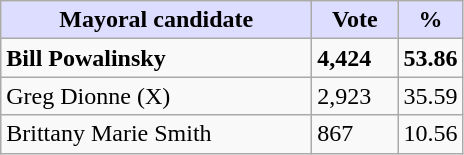<table class="wikitable">
<tr>
<th style="background:#ddf; width:200px;">Mayoral candidate</th>
<th style="background:#ddf; width:50px;">Vote</th>
<th style="background:#ddf; width:30px;">%</th>
</tr>
<tr>
<td><strong>Bill Powalinsky</strong></td>
<td><strong>4,424</strong></td>
<td><strong>53.86</strong></td>
</tr>
<tr>
<td>Greg Dionne (X)</td>
<td>2,923</td>
<td>35.59</td>
</tr>
<tr>
<td>Brittany Marie Smith</td>
<td>867</td>
<td>10.56</td>
</tr>
</table>
